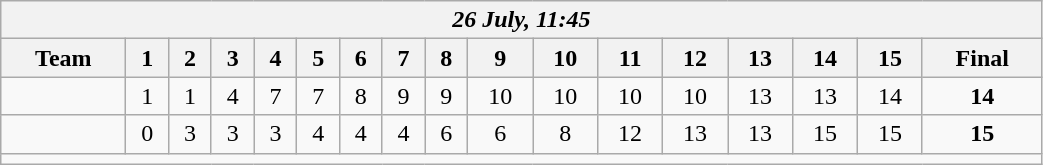<table class=wikitable style="text-align:center; width: 55%">
<tr>
<th colspan=17><em>26 July, 11:45</em></th>
</tr>
<tr>
<th>Team</th>
<th>1</th>
<th>2</th>
<th>3</th>
<th>4</th>
<th>5</th>
<th>6</th>
<th>7</th>
<th>8</th>
<th>9</th>
<th>10</th>
<th>11</th>
<th>12</th>
<th>13</th>
<th>14</th>
<th>15</th>
<th>Final</th>
</tr>
<tr>
<td align=left></td>
<td>1</td>
<td>1</td>
<td>4</td>
<td>7</td>
<td>7</td>
<td>8</td>
<td>9</td>
<td>9</td>
<td>10</td>
<td>10</td>
<td>10</td>
<td>10</td>
<td>13</td>
<td>13</td>
<td>14</td>
<td><strong>14</strong></td>
</tr>
<tr>
<td align=left><strong></strong></td>
<td>0</td>
<td>3</td>
<td>3</td>
<td>3</td>
<td>4</td>
<td>4</td>
<td>4</td>
<td>6</td>
<td>6</td>
<td>8</td>
<td>12</td>
<td>13</td>
<td>13</td>
<td>15</td>
<td>15</td>
<td><strong>15</strong></td>
</tr>
<tr>
<td colspan=17></td>
</tr>
</table>
